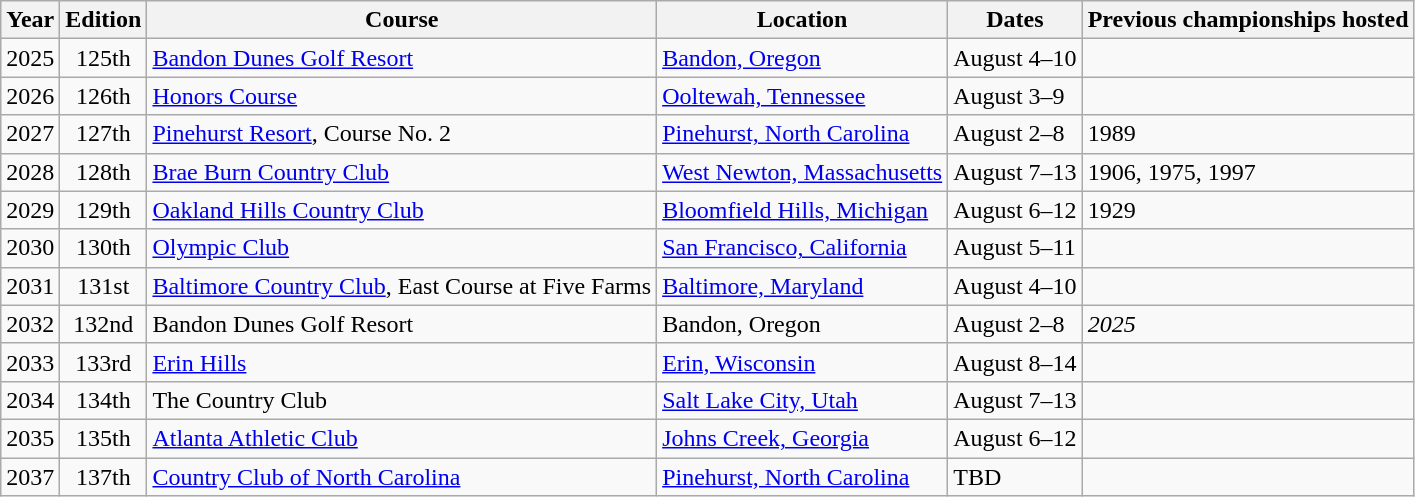<table class=wikitable>
<tr>
<th>Year</th>
<th>Edition</th>
<th>Course</th>
<th>Location</th>
<th>Dates</th>
<th>Previous championships hosted</th>
</tr>
<tr>
<td align=center>2025</td>
<td align=center>125th</td>
<td><a href='#'>Bandon Dunes Golf Resort</a></td>
<td><a href='#'>Bandon, Oregon</a></td>
<td>August 4–10</td>
<td></td>
</tr>
<tr>
<td align=center>2026</td>
<td align=center>126th</td>
<td><a href='#'>Honors Course</a></td>
<td><a href='#'>Ooltewah, Tennessee</a></td>
<td>August 3–9</td>
<td></td>
</tr>
<tr>
<td align=center>2027</td>
<td align=center>127th</td>
<td><a href='#'>Pinehurst Resort</a>, Course No. 2</td>
<td><a href='#'>Pinehurst, North Carolina</a></td>
<td>August 2–8</td>
<td>1989</td>
</tr>
<tr>
<td align=center>2028</td>
<td align=center>128th</td>
<td><a href='#'>Brae Burn Country Club</a></td>
<td><a href='#'>West Newton, Massachusetts</a></td>
<td>August 7–13</td>
<td>1906, 1975, 1997</td>
</tr>
<tr>
<td align=center>2029</td>
<td align=center>129th</td>
<td><a href='#'>Oakland Hills Country Club</a></td>
<td><a href='#'>Bloomfield Hills, Michigan</a></td>
<td>August 6–12</td>
<td>1929</td>
</tr>
<tr>
<td align=center>2030</td>
<td align=center>130th</td>
<td><a href='#'>Olympic Club</a></td>
<td><a href='#'>San Francisco, California</a></td>
<td>August 5–11</td>
<td></td>
</tr>
<tr>
<td align=center>2031</td>
<td align=center>131st</td>
<td><a href='#'>Baltimore Country Club</a>, East Course at Five Farms</td>
<td><a href='#'>Baltimore, Maryland</a></td>
<td>August 4–10</td>
<td></td>
</tr>
<tr>
<td align=center>2032</td>
<td align=center>132nd</td>
<td>Bandon Dunes Golf Resort</td>
<td>Bandon, Oregon</td>
<td>August 2–8</td>
<td><em>2025</em></td>
</tr>
<tr>
<td align=center>2033</td>
<td align=center>133rd</td>
<td><a href='#'>Erin Hills</a></td>
<td><a href='#'>Erin, Wisconsin</a></td>
<td>August 8–14</td>
<td></td>
</tr>
<tr>
<td align=center>2034</td>
<td align=center>134th</td>
<td>The Country Club</td>
<td><a href='#'>Salt Lake City, Utah</a></td>
<td>August 7–13</td>
<td></td>
</tr>
<tr>
<td align=center>2035</td>
<td align=center>135th</td>
<td><a href='#'>Atlanta Athletic Club</a></td>
<td><a href='#'>Johns Creek, Georgia</a></td>
<td>August 6–12</td>
<td></td>
</tr>
<tr>
<td align=center>2037</td>
<td align=center>137th</td>
<td><a href='#'>Country Club of North Carolina</a></td>
<td><a href='#'>Pinehurst, North Carolina</a></td>
<td>TBD</td>
<td></td>
</tr>
</table>
